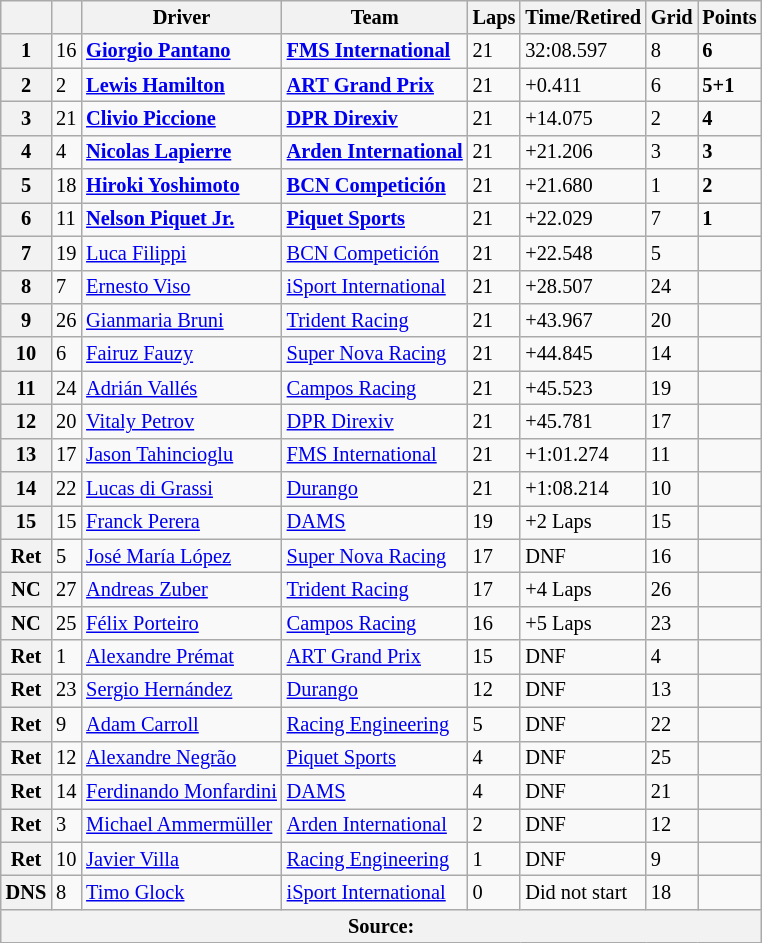<table class="wikitable" style="font-size:85%">
<tr>
<th></th>
<th></th>
<th>Driver</th>
<th>Team</th>
<th>Laps</th>
<th>Time/Retired</th>
<th>Grid</th>
<th>Points</th>
</tr>
<tr>
<th>1</th>
<td>16</td>
<td> <strong><a href='#'>Giorgio Pantano</a></strong></td>
<td><strong><a href='#'>FMS International</a></strong></td>
<td>21</td>
<td>32:08.597</td>
<td>8</td>
<td><strong>6</strong></td>
</tr>
<tr>
<th>2</th>
<td>2</td>
<td> <strong><a href='#'>Lewis Hamilton</a></strong></td>
<td><strong><a href='#'>ART Grand Prix</a></strong></td>
<td>21</td>
<td>+0.411</td>
<td>6</td>
<td><strong>5+1</strong></td>
</tr>
<tr>
<th>3</th>
<td>21</td>
<td> <strong><a href='#'>Clivio Piccione</a></strong></td>
<td><strong><a href='#'>DPR Direxiv</a></strong></td>
<td>21</td>
<td>+14.075</td>
<td>2</td>
<td><strong>4</strong></td>
</tr>
<tr>
<th>4</th>
<td>4</td>
<td> <strong><a href='#'>Nicolas Lapierre</a></strong></td>
<td><strong><a href='#'>Arden International</a></strong></td>
<td>21</td>
<td>+21.206</td>
<td>3</td>
<td><strong>3</strong></td>
</tr>
<tr>
<th>5</th>
<td>18</td>
<td> <strong><a href='#'>Hiroki Yoshimoto</a></strong></td>
<td><strong><a href='#'>BCN Competición</a></strong></td>
<td>21</td>
<td>+21.680</td>
<td>1</td>
<td><strong>2</strong></td>
</tr>
<tr>
<th>6</th>
<td>11</td>
<td> <strong><a href='#'>Nelson Piquet Jr.</a></strong></td>
<td><strong><a href='#'>Piquet Sports</a></strong></td>
<td>21</td>
<td>+22.029</td>
<td>7</td>
<td><strong>1</strong></td>
</tr>
<tr>
<th>7</th>
<td>19</td>
<td> <a href='#'>Luca Filippi</a></td>
<td><a href='#'>BCN Competición</a></td>
<td>21</td>
<td>+22.548</td>
<td>5</td>
<td></td>
</tr>
<tr>
<th>8</th>
<td>7</td>
<td> <a href='#'>Ernesto Viso</a></td>
<td><a href='#'>iSport International</a></td>
<td>21</td>
<td>+28.507</td>
<td>24</td>
<td></td>
</tr>
<tr>
<th>9</th>
<td>26</td>
<td> <a href='#'>Gianmaria Bruni</a></td>
<td><a href='#'>Trident Racing</a></td>
<td>21</td>
<td>+43.967</td>
<td>20</td>
<td></td>
</tr>
<tr>
<th>10</th>
<td>6</td>
<td> <a href='#'>Fairuz Fauzy</a></td>
<td><a href='#'>Super Nova Racing</a></td>
<td>21</td>
<td>+44.845</td>
<td>14</td>
<td></td>
</tr>
<tr>
<th>11</th>
<td>24</td>
<td> <a href='#'>Adrián Vallés</a></td>
<td><a href='#'>Campos Racing</a></td>
<td>21</td>
<td>+45.523</td>
<td>19</td>
<td></td>
</tr>
<tr>
<th>12</th>
<td>20</td>
<td> <a href='#'>Vitaly Petrov</a></td>
<td><a href='#'>DPR Direxiv</a></td>
<td>21</td>
<td>+45.781</td>
<td>17</td>
<td></td>
</tr>
<tr>
<th>13</th>
<td>17</td>
<td> <a href='#'>Jason Tahincioglu</a></td>
<td><a href='#'>FMS International</a></td>
<td>21</td>
<td>+1:01.274</td>
<td>11</td>
<td></td>
</tr>
<tr>
<th>14</th>
<td>22</td>
<td> <a href='#'>Lucas di Grassi</a></td>
<td><a href='#'>Durango</a></td>
<td>21</td>
<td>+1:08.214</td>
<td>10</td>
<td></td>
</tr>
<tr>
<th>15</th>
<td>15</td>
<td> <a href='#'>Franck Perera</a></td>
<td><a href='#'>DAMS</a></td>
<td>19</td>
<td>+2 Laps</td>
<td>15</td>
<td></td>
</tr>
<tr>
<th>Ret</th>
<td>5</td>
<td> <a href='#'>José María López</a></td>
<td><a href='#'>Super Nova Racing</a></td>
<td>17</td>
<td>DNF</td>
<td>16</td>
<td></td>
</tr>
<tr>
<th>NC</th>
<td>27</td>
<td> <a href='#'>Andreas Zuber</a></td>
<td><a href='#'>Trident Racing</a></td>
<td>17</td>
<td>+4 Laps</td>
<td>26</td>
<td></td>
</tr>
<tr>
<th>NC</th>
<td>25</td>
<td> <a href='#'>Félix Porteiro</a></td>
<td><a href='#'>Campos Racing</a></td>
<td>16</td>
<td>+5 Laps</td>
<td>23</td>
<td></td>
</tr>
<tr>
<th>Ret</th>
<td>1</td>
<td> <a href='#'>Alexandre Prémat</a></td>
<td><a href='#'>ART Grand Prix</a></td>
<td>15</td>
<td>DNF</td>
<td>4</td>
<td></td>
</tr>
<tr>
<th>Ret</th>
<td>23</td>
<td> <a href='#'>Sergio Hernández</a></td>
<td><a href='#'>Durango</a></td>
<td>12</td>
<td>DNF</td>
<td>13</td>
<td></td>
</tr>
<tr>
<th>Ret</th>
<td>9</td>
<td> <a href='#'>Adam Carroll</a></td>
<td><a href='#'>Racing Engineering</a></td>
<td>5</td>
<td>DNF</td>
<td>22</td>
<td></td>
</tr>
<tr>
<th>Ret</th>
<td>12</td>
<td> <a href='#'>Alexandre Negrão</a></td>
<td><a href='#'>Piquet Sports</a></td>
<td>4</td>
<td>DNF</td>
<td>25</td>
<td></td>
</tr>
<tr>
<th>Ret</th>
<td>14</td>
<td> <a href='#'>Ferdinando Monfardini</a></td>
<td><a href='#'>DAMS</a></td>
<td>4</td>
<td>DNF</td>
<td>21</td>
<td></td>
</tr>
<tr>
<th>Ret</th>
<td>3</td>
<td> <a href='#'>Michael Ammermüller</a></td>
<td><a href='#'>Arden International</a></td>
<td>2</td>
<td>DNF</td>
<td>12</td>
<td></td>
</tr>
<tr>
<th>Ret</th>
<td>10</td>
<td> <a href='#'>Javier Villa</a></td>
<td><a href='#'>Racing Engineering</a></td>
<td>1</td>
<td>DNF</td>
<td>9</td>
<td></td>
</tr>
<tr>
<th>DNS</th>
<td>8</td>
<td> <a href='#'>Timo Glock</a></td>
<td><a href='#'>iSport International</a></td>
<td>0</td>
<td>Did not start</td>
<td>18</td>
<td></td>
</tr>
<tr>
<th colspan="8">Source:</th>
</tr>
</table>
